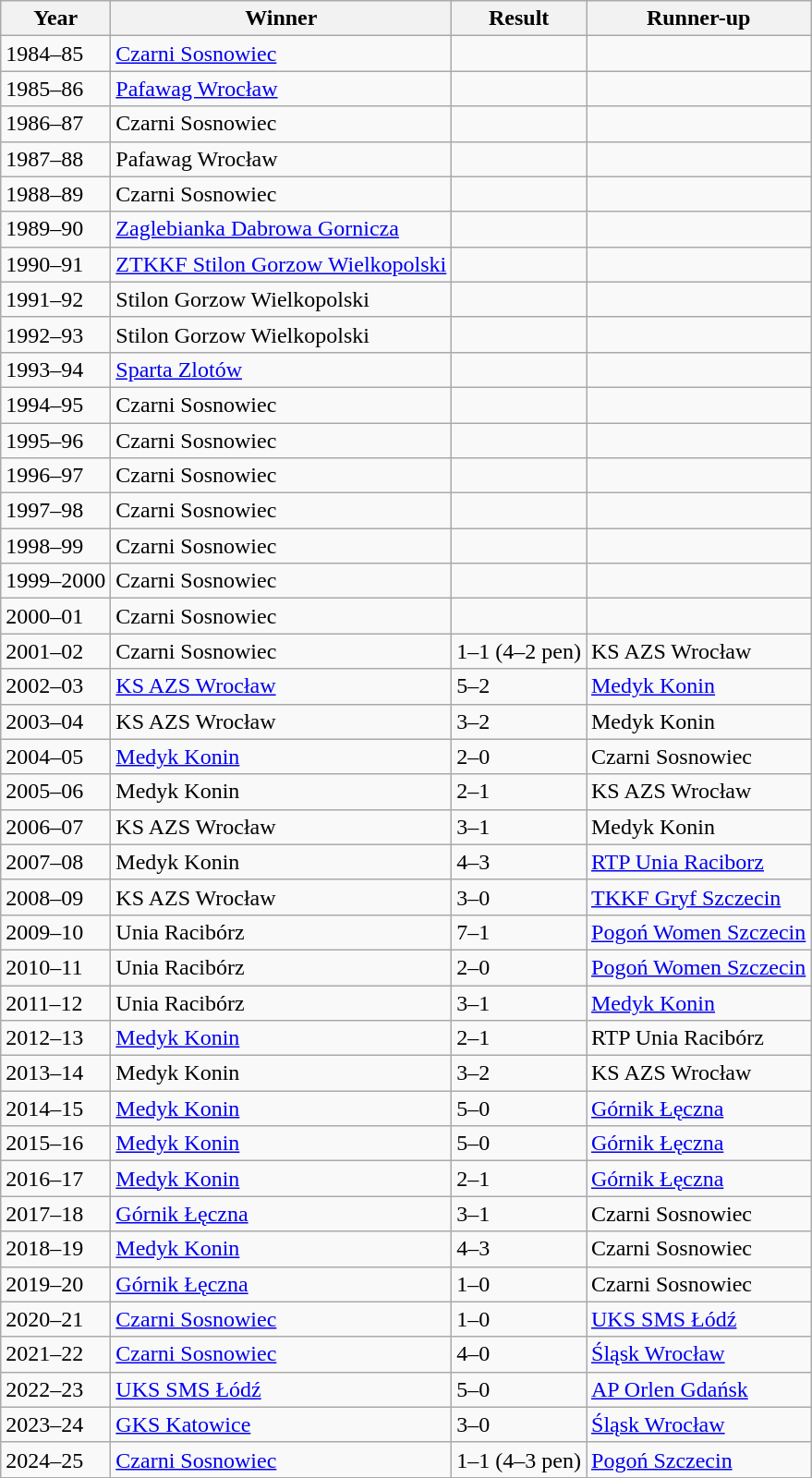<table class="sortable wikitable">
<tr>
<th>Year</th>
<th>Winner</th>
<th>Result</th>
<th>Runner-up</th>
</tr>
<tr>
<td>1984–85</td>
<td><a href='#'>Czarni Sosnowiec</a></td>
<td></td>
<td></td>
</tr>
<tr>
<td>1985–86</td>
<td><a href='#'>Pafawag Wrocław</a></td>
<td></td>
<td></td>
</tr>
<tr>
<td>1986–87</td>
<td>Czarni Sosnowiec</td>
<td></td>
<td></td>
</tr>
<tr>
<td>1987–88</td>
<td>Pafawag Wrocław</td>
<td></td>
<td></td>
</tr>
<tr>
<td>1988–89</td>
<td>Czarni Sosnowiec</td>
<td></td>
<td></td>
</tr>
<tr>
<td>1989–90</td>
<td><a href='#'>Zaglebianka Dabrowa Gornicza</a></td>
<td></td>
<td></td>
</tr>
<tr>
<td>1990–91</td>
<td><a href='#'>ZTKKF Stilon Gorzow Wielkopolski</a></td>
<td></td>
<td></td>
</tr>
<tr>
<td>1991–92</td>
<td>Stilon Gorzow Wielkopolski</td>
<td></td>
<td></td>
</tr>
<tr>
<td>1992–93</td>
<td>Stilon Gorzow Wielkopolski</td>
<td></td>
<td></td>
</tr>
<tr>
<td>1993–94</td>
<td><a href='#'>Sparta Zlotów</a></td>
<td></td>
<td></td>
</tr>
<tr>
<td>1994–95</td>
<td>Czarni Sosnowiec</td>
<td></td>
<td></td>
</tr>
<tr>
<td>1995–96</td>
<td>Czarni Sosnowiec</td>
<td></td>
<td></td>
</tr>
<tr>
<td>1996–97</td>
<td>Czarni Sosnowiec</td>
<td></td>
<td></td>
</tr>
<tr>
<td>1997–98</td>
<td>Czarni Sosnowiec</td>
<td></td>
<td></td>
</tr>
<tr>
<td>1998–99</td>
<td>Czarni Sosnowiec</td>
<td></td>
<td></td>
</tr>
<tr>
<td>1999–2000</td>
<td>Czarni Sosnowiec</td>
<td></td>
<td></td>
</tr>
<tr>
<td>2000–01</td>
<td>Czarni Sosnowiec</td>
<td></td>
<td></td>
</tr>
<tr>
<td>2001–02</td>
<td>Czarni Sosnowiec</td>
<td>1–1 (4–2 pen)</td>
<td>KS AZS Wrocław</td>
</tr>
<tr>
<td>2002–03</td>
<td><a href='#'>KS AZS Wrocław</a></td>
<td>5–2 </td>
<td><a href='#'>Medyk Konin</a></td>
</tr>
<tr>
<td>2003–04</td>
<td>KS AZS Wrocław</td>
<td>3–2</td>
<td>Medyk Konin</td>
</tr>
<tr>
<td>2004–05</td>
<td><a href='#'>Medyk Konin</a></td>
<td>2–0</td>
<td>Czarni Sosnowiec</td>
</tr>
<tr>
<td>2005–06</td>
<td>Medyk Konin</td>
<td>2–1</td>
<td>KS AZS Wrocław</td>
</tr>
<tr>
<td>2006–07</td>
<td>KS AZS Wrocław</td>
<td>3–1</td>
<td>Medyk Konin</td>
</tr>
<tr>
<td>2007–08</td>
<td>Medyk Konin</td>
<td>4–3 </td>
<td><a href='#'>RTP Unia Raciborz</a></td>
</tr>
<tr>
<td>2008–09</td>
<td>KS AZS Wrocław</td>
<td>3–0</td>
<td><a href='#'>TKKF Gryf Szczecin</a></td>
</tr>
<tr>
<td>2009–10</td>
<td>Unia Racibórz</td>
<td>7–1</td>
<td><a href='#'>Pogoń Women Szczecin</a></td>
</tr>
<tr>
<td>2010–11</td>
<td>Unia Racibórz</td>
<td>2–0</td>
<td><a href='#'>Pogoń Women Szczecin</a></td>
</tr>
<tr>
<td>2011–12</td>
<td>Unia Racibórz</td>
<td>3–1</td>
<td><a href='#'>Medyk Konin</a></td>
</tr>
<tr>
<td>2012–13</td>
<td><a href='#'>Medyk Konin</a></td>
<td>2–1</td>
<td>RTP Unia Racibórz</td>
</tr>
<tr>
<td>2013–14</td>
<td>Medyk Konin</td>
<td>3–2</td>
<td>KS AZS Wrocław</td>
</tr>
<tr>
<td>2014–15</td>
<td><a href='#'>Medyk Konin</a></td>
<td>5–0</td>
<td><a href='#'>Górnik Łęczna</a></td>
</tr>
<tr>
<td>2015–16</td>
<td><a href='#'>Medyk Konin</a></td>
<td>5–0</td>
<td><a href='#'>Górnik Łęczna</a></td>
</tr>
<tr>
<td>2016–17</td>
<td><a href='#'>Medyk Konin</a></td>
<td>2–1</td>
<td><a href='#'>Górnik Łęczna</a></td>
</tr>
<tr>
<td>2017–18</td>
<td><a href='#'>Górnik Łęczna</a></td>
<td>3–1</td>
<td>Czarni Sosnowiec</td>
</tr>
<tr>
<td>2018–19</td>
<td><a href='#'>Medyk Konin</a></td>
<td>4–3</td>
<td>Czarni Sosnowiec</td>
</tr>
<tr>
<td>2019–20</td>
<td><a href='#'>Górnik Łęczna</a></td>
<td>1–0</td>
<td>Czarni Sosnowiec</td>
</tr>
<tr>
<td>2020–21</td>
<td><a href='#'>Czarni Sosnowiec</a></td>
<td>1–0</td>
<td><a href='#'>UKS SMS Łódź</a></td>
</tr>
<tr>
<td>2021–22</td>
<td><a href='#'>Czarni Sosnowiec</a></td>
<td>4–0</td>
<td><a href='#'>Śląsk Wrocław</a></td>
</tr>
<tr>
<td>2022–23</td>
<td><a href='#'>UKS SMS Łódź</a></td>
<td>5–0</td>
<td><a href='#'>AP Orlen Gdańsk</a></td>
</tr>
<tr>
<td>2023–24</td>
<td><a href='#'>GKS Katowice</a></td>
<td>3–0</td>
<td><a href='#'>Śląsk Wrocław</a></td>
</tr>
<tr>
<td>2024–25</td>
<td><a href='#'>Czarni Sosnowiec</a></td>
<td>1–1 (4–3 pen)</td>
<td><a href='#'>Pogoń Szczecin</a></td>
</tr>
<tr>
</tr>
</table>
